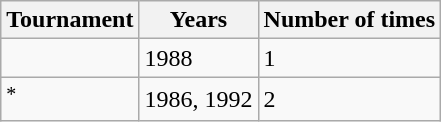<table class="wikitable">
<tr>
<th>Tournament</th>
<th>Years</th>
<th>Number of times</th>
</tr>
<tr>
<td></td>
<td>1988</td>
<td>1</td>
</tr>
<tr>
<td><sup>*</sup></td>
<td>1986, 1992</td>
<td>2</td>
</tr>
</table>
